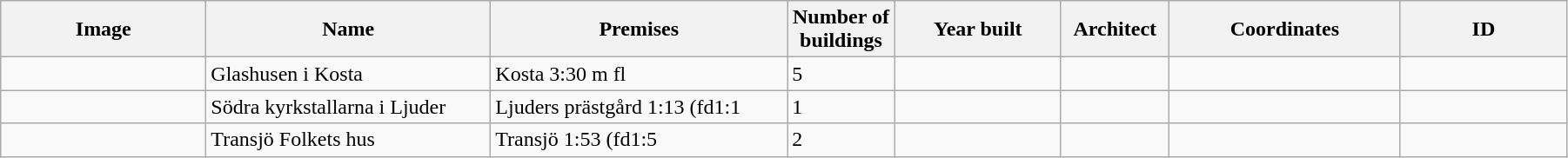<table class="wikitable" width="95%">
<tr>
<th width="150">Image</th>
<th>Name</th>
<th>Premises</th>
<th width="75">Number of<br>buildings</th>
<th width="120">Year built</th>
<th>Architect</th>
<th width="170">Coordinates</th>
<th width="120">ID</th>
</tr>
<tr>
<td></td>
<td>Glashusen i Kosta</td>
<td>Kosta 3:30 m fl</td>
<td>5</td>
<td></td>
<td></td>
<td></td>
<td></td>
</tr>
<tr>
<td></td>
<td>Södra kyrkstallarna i Ljuder</td>
<td>Ljuders prästgård 1:13 (fd1:1</td>
<td>1</td>
<td></td>
<td></td>
<td></td>
<td></td>
</tr>
<tr>
<td></td>
<td>Transjö Folkets hus</td>
<td>Transjö 1:53 (fd1:5</td>
<td>2</td>
<td></td>
<td></td>
<td></td>
<td></td>
</tr>
</table>
